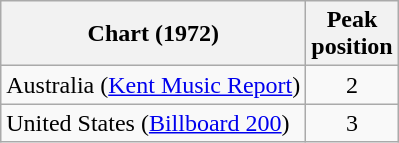<table class="wikitable">
<tr>
<th>Chart (1972)</th>
<th>Peak<br>position</th>
</tr>
<tr>
<td>Australia (<a href='#'>Kent Music Report</a>)</td>
<td style="text-align:center;">2</td>
</tr>
<tr>
<td>United States (<a href='#'>Billboard 200</a>)</td>
<td style="text-align:center;">3</td>
</tr>
</table>
